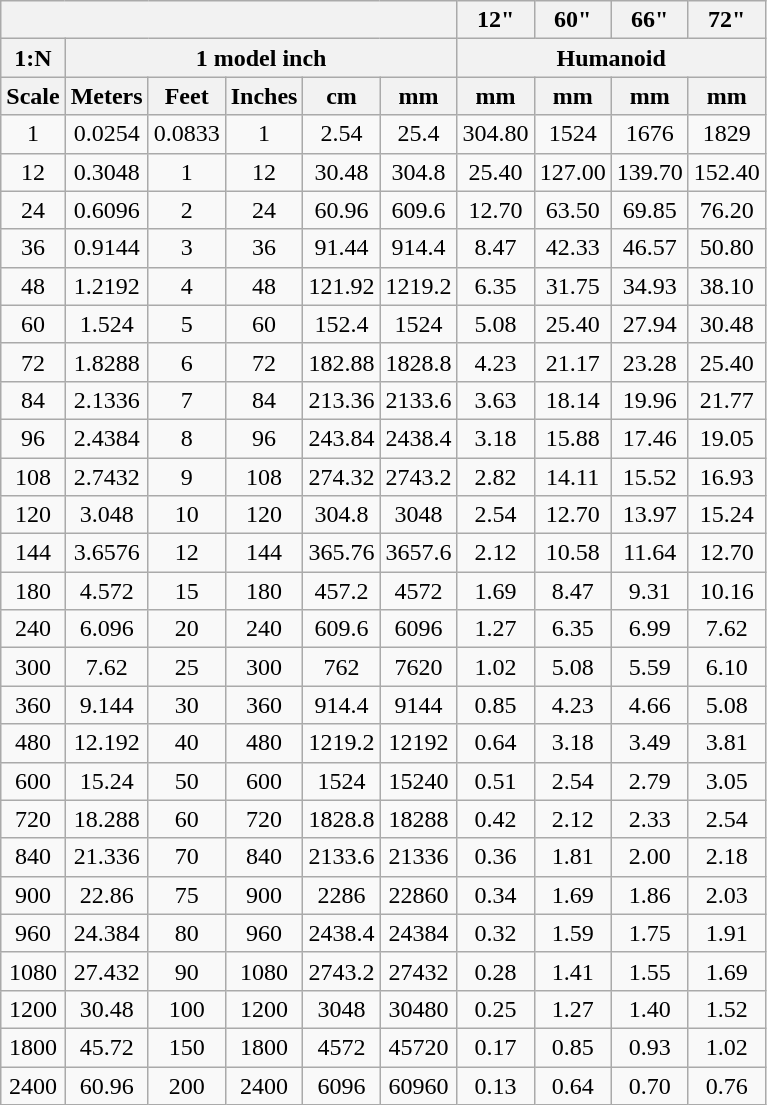<table class="wikitable sortable" style="text-align: center;">
<tr>
<th colspan=6></th>
<th>12"</th>
<th>60"</th>
<th>66"</th>
<th>72"</th>
</tr>
<tr>
<th>1:N</th>
<th colspan=5>1 model inch</th>
<th colspan=4>Humanoid</th>
</tr>
<tr>
<th>Scale</th>
<th>Meters</th>
<th>Feet</th>
<th>Inches</th>
<th>cm</th>
<th>mm</th>
<th>mm</th>
<th>mm</th>
<th>mm</th>
<th>mm</th>
</tr>
<tr>
<td>1</td>
<td>0.0254</td>
<td>0.0833</td>
<td>1</td>
<td>2.54</td>
<td>25.4</td>
<td>304.80</td>
<td>1524</td>
<td>1676</td>
<td>1829</td>
</tr>
<tr>
<td>12</td>
<td>0.3048</td>
<td>1</td>
<td>12</td>
<td>30.48</td>
<td>304.8</td>
<td>25.40</td>
<td>127.00</td>
<td>139.70</td>
<td>152.40</td>
</tr>
<tr>
<td>24</td>
<td>0.6096</td>
<td>2</td>
<td>24</td>
<td>60.96</td>
<td>609.6</td>
<td>12.70</td>
<td>63.50</td>
<td>69.85</td>
<td>76.20</td>
</tr>
<tr>
<td>36</td>
<td>0.9144</td>
<td>3</td>
<td>36</td>
<td>91.44</td>
<td>914.4</td>
<td>8.47</td>
<td>42.33</td>
<td>46.57</td>
<td>50.80</td>
</tr>
<tr>
<td>48</td>
<td>1.2192</td>
<td>4</td>
<td>48</td>
<td>121.92</td>
<td>1219.2</td>
<td>6.35</td>
<td>31.75</td>
<td>34.93</td>
<td>38.10</td>
</tr>
<tr>
<td>60</td>
<td>1.524</td>
<td>5</td>
<td>60</td>
<td>152.4</td>
<td>1524</td>
<td>5.08</td>
<td>25.40</td>
<td>27.94</td>
<td>30.48</td>
</tr>
<tr>
<td>72</td>
<td>1.8288</td>
<td>6</td>
<td>72</td>
<td>182.88</td>
<td>1828.8</td>
<td>4.23</td>
<td>21.17</td>
<td>23.28</td>
<td>25.40</td>
</tr>
<tr>
<td>84</td>
<td>2.1336</td>
<td>7</td>
<td>84</td>
<td>213.36</td>
<td>2133.6</td>
<td>3.63</td>
<td>18.14</td>
<td>19.96</td>
<td>21.77</td>
</tr>
<tr>
<td>96</td>
<td>2.4384</td>
<td>8</td>
<td>96</td>
<td>243.84</td>
<td>2438.4</td>
<td>3.18</td>
<td>15.88</td>
<td>17.46</td>
<td>19.05</td>
</tr>
<tr>
<td>108</td>
<td>2.7432</td>
<td>9</td>
<td>108</td>
<td>274.32</td>
<td>2743.2</td>
<td>2.82</td>
<td>14.11</td>
<td>15.52</td>
<td>16.93</td>
</tr>
<tr>
<td>120</td>
<td>3.048</td>
<td>10</td>
<td>120</td>
<td>304.8</td>
<td>3048</td>
<td>2.54</td>
<td>12.70</td>
<td>13.97</td>
<td>15.24</td>
</tr>
<tr>
<td>144</td>
<td>3.6576</td>
<td>12</td>
<td>144</td>
<td>365.76</td>
<td>3657.6</td>
<td>2.12</td>
<td>10.58</td>
<td>11.64</td>
<td>12.70</td>
</tr>
<tr>
<td>180</td>
<td>4.572</td>
<td>15</td>
<td>180</td>
<td>457.2</td>
<td>4572</td>
<td>1.69</td>
<td>8.47</td>
<td>9.31</td>
<td>10.16</td>
</tr>
<tr>
<td>240</td>
<td>6.096</td>
<td>20</td>
<td>240</td>
<td>609.6</td>
<td>6096</td>
<td>1.27</td>
<td>6.35</td>
<td>6.99</td>
<td>7.62</td>
</tr>
<tr>
<td>300</td>
<td>7.62</td>
<td>25</td>
<td>300</td>
<td>762</td>
<td>7620</td>
<td>1.02</td>
<td>5.08</td>
<td>5.59</td>
<td>6.10</td>
</tr>
<tr>
<td>360</td>
<td>9.144</td>
<td>30</td>
<td>360</td>
<td>914.4</td>
<td>9144</td>
<td>0.85</td>
<td>4.23</td>
<td>4.66</td>
<td>5.08</td>
</tr>
<tr>
<td>480</td>
<td>12.192</td>
<td>40</td>
<td>480</td>
<td>1219.2</td>
<td>12192</td>
<td>0.64</td>
<td>3.18</td>
<td>3.49</td>
<td>3.81</td>
</tr>
<tr>
<td>600</td>
<td>15.24</td>
<td>50</td>
<td>600</td>
<td>1524</td>
<td>15240</td>
<td>0.51</td>
<td>2.54</td>
<td>2.79</td>
<td>3.05</td>
</tr>
<tr>
<td>720</td>
<td>18.288</td>
<td>60</td>
<td>720</td>
<td>1828.8</td>
<td>18288</td>
<td>0.42</td>
<td>2.12</td>
<td>2.33</td>
<td>2.54</td>
</tr>
<tr>
<td>840</td>
<td>21.336</td>
<td>70</td>
<td>840</td>
<td>2133.6</td>
<td>21336</td>
<td>0.36</td>
<td>1.81</td>
<td>2.00</td>
<td>2.18</td>
</tr>
<tr>
<td>900</td>
<td>22.86</td>
<td>75</td>
<td>900</td>
<td>2286</td>
<td>22860</td>
<td>0.34</td>
<td>1.69</td>
<td>1.86</td>
<td>2.03</td>
</tr>
<tr>
<td>960</td>
<td>24.384</td>
<td>80</td>
<td>960</td>
<td>2438.4</td>
<td>24384</td>
<td>0.32</td>
<td>1.59</td>
<td>1.75</td>
<td>1.91</td>
</tr>
<tr>
<td>1080</td>
<td>27.432</td>
<td>90</td>
<td>1080</td>
<td>2743.2</td>
<td>27432</td>
<td>0.28</td>
<td>1.41</td>
<td>1.55</td>
<td>1.69</td>
</tr>
<tr>
<td>1200</td>
<td>30.48</td>
<td>100</td>
<td>1200</td>
<td>3048</td>
<td>30480</td>
<td>0.25</td>
<td>1.27</td>
<td>1.40</td>
<td>1.52</td>
</tr>
<tr>
<td>1800</td>
<td>45.72</td>
<td>150</td>
<td>1800</td>
<td>4572</td>
<td>45720</td>
<td>0.17</td>
<td>0.85</td>
<td>0.93</td>
<td>1.02</td>
</tr>
<tr>
<td>2400</td>
<td>60.96</td>
<td>200</td>
<td>2400</td>
<td>6096</td>
<td>60960</td>
<td>0.13</td>
<td>0.64</td>
<td>0.70</td>
<td>0.76</td>
</tr>
</table>
